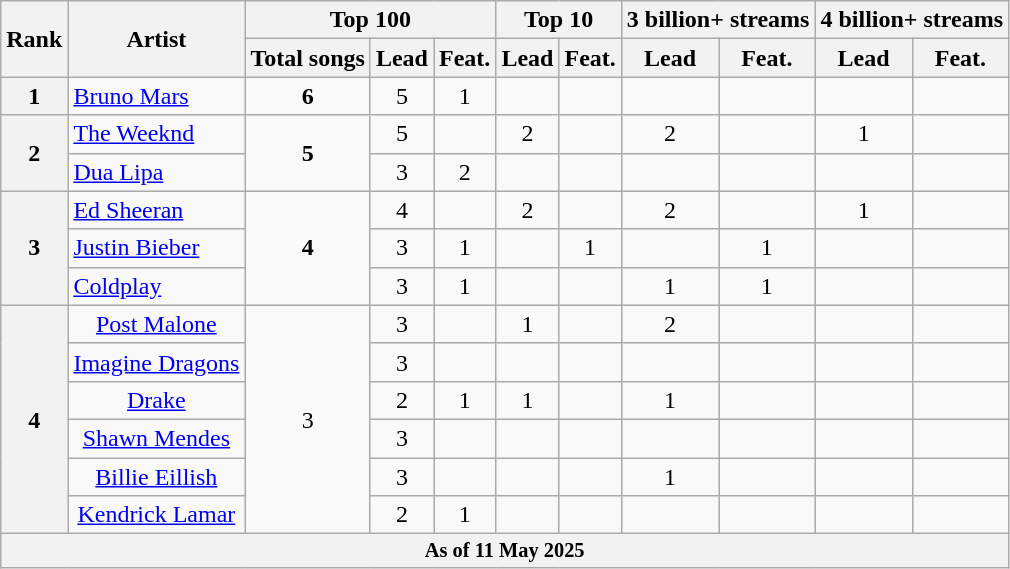<table class="wikitable sortable;" style="text-align:center;">
<tr>
<th rowspan="2">Rank</th>
<th rowspan="2">Artist</th>
<th colspan="3">Top 100</th>
<th colspan="2">Top 10</th>
<th colspan="2">3 billion+ streams</th>
<th colspan="2">4 billion+ streams</th>
</tr>
<tr>
<th>Total songs</th>
<th>Lead</th>
<th>Feat.</th>
<th>Lead</th>
<th>Feat.</th>
<th>Lead</th>
<th>Feat.</th>
<th>Lead</th>
<th>Feat.</th>
</tr>
<tr>
<th>1</th>
<td style="text-align:left;"><a href='#'>Bruno Mars</a></td>
<td><strong>6</strong></td>
<td>5</td>
<td>1</td>
<td></td>
<td></td>
<td></td>
<td></td>
<td></td>
<td></td>
</tr>
<tr>
<th rowspan="2">2</th>
<td style="text-align:left;"><a href='#'>The Weeknd</a></td>
<td rowspan="2"><strong>5</strong></td>
<td>5</td>
<td></td>
<td>2</td>
<td></td>
<td>2</td>
<td></td>
<td>1</td>
<td></td>
</tr>
<tr>
<td style="text-align:left;"><a href='#'>Dua Lipa</a></td>
<td>3</td>
<td>2</td>
<td></td>
<td></td>
<td></td>
<td></td>
<td></td>
<td></td>
</tr>
<tr>
<th rowspan="3">3</th>
<td style="text-align:left;"><a href='#'>Ed Sheeran</a></td>
<td rowspan="3"><strong>4</strong></td>
<td>4</td>
<td></td>
<td>2</td>
<td></td>
<td>2</td>
<td></td>
<td>1</td>
<td></td>
</tr>
<tr>
<td style="text-align:left;"><a href='#'>Justin Bieber</a></td>
<td>3</td>
<td>1</td>
<td></td>
<td>1</td>
<td></td>
<td>1</td>
<td></td>
<td></td>
</tr>
<tr>
<td style="text-align:left;"><a href='#'>Coldplay</a></td>
<td>3</td>
<td>1</td>
<td></td>
<td></td>
<td>1</td>
<td>1</td>
<td></td>
<td></td>
</tr>
<tr>
<th rowspan="6">4</th>
<td><a href='#'>Post Malone</a></td>
<td rowspan="6">3</td>
<td>3</td>
<td></td>
<td>1</td>
<td></td>
<td>2</td>
<td></td>
<td></td>
<td></td>
</tr>
<tr>
<td><a href='#'>Imagine Dragons</a></td>
<td>3</td>
<td></td>
<td></td>
<td></td>
<td></td>
<td></td>
<td></td>
<td></td>
</tr>
<tr>
<td><a href='#'>Drake</a></td>
<td>2</td>
<td>1</td>
<td>1</td>
<td></td>
<td>1</td>
<td></td>
<td></td>
<td></td>
</tr>
<tr>
<td><a href='#'>Shawn Mendes</a></td>
<td>3</td>
<td></td>
<td></td>
<td></td>
<td></td>
<td></td>
<td></td>
<td></td>
</tr>
<tr>
<td><a href='#'>Billie Eillish</a></td>
<td>3</td>
<td></td>
<td></td>
<td></td>
<td>1</td>
<td></td>
<td></td>
<td></td>
</tr>
<tr>
<td><a href='#'>Kendrick Lamar</a></td>
<td>2</td>
<td>1</td>
<td></td>
<td></td>
<td></td>
<td></td>
<td></td>
<td></td>
</tr>
<tr>
<th colspan="11" style="text-align:center; font-size:85%;">As of 11 May 2025</th>
</tr>
</table>
